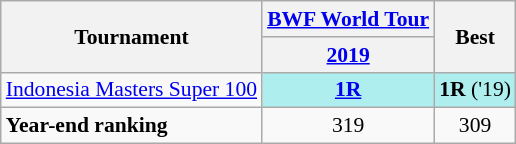<table style='font-size: 90%; text-align:center;' class='wikitable'>
<tr>
<th rowspan="2">Tournament</th>
<th colspan="1"><a href='#'>BWF World Tour</a></th>
<th rowspan="2">Best</th>
</tr>
<tr>
<th><a href='#'>2019</a></th>
</tr>
<tr>
<td align=left><a href='#'>Indonesia Masters Super 100</a></td>
<td bgcolor=AFEEEE><strong><a href='#'>1R</a></strong></td>
<td bgcolor=AFEEEE><strong>1R</strong> ('19)</td>
</tr>
<tr>
<td align=left><strong>Year-end ranking</strong></td>
<td>319</td>
<td>309</td>
</tr>
</table>
